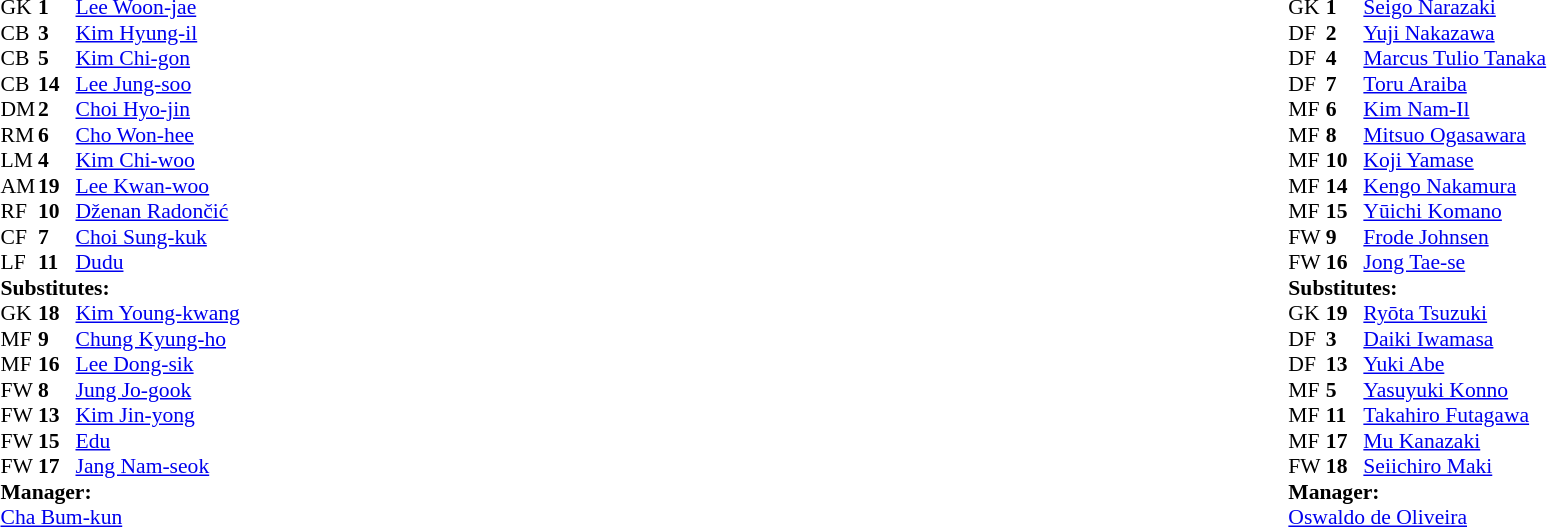<table width="100%">
<tr>
<td valign="top" width="50%"><br><table style="font-size: 90%" cellspacing="0" cellpadding="0">
<tr>
<th width=25></th>
<th width=25></th>
</tr>
<tr>
<td>GK</td>
<td><strong>1</strong></td>
<td> <a href='#'>Lee Woon-jae</a></td>
<td></td>
<td></td>
</tr>
<tr>
<td>CB</td>
<td><strong>3</strong></td>
<td> <a href='#'>Kim Hyung-il</a></td>
</tr>
<tr>
<td>CB</td>
<td><strong>5</strong></td>
<td> <a href='#'>Kim Chi-gon</a></td>
</tr>
<tr>
<td>CB</td>
<td><strong>14</strong></td>
<td> <a href='#'>Lee Jung-soo</a></td>
<td></td>
</tr>
<tr>
<td>DM</td>
<td><strong>2</strong></td>
<td> <a href='#'>Choi Hyo-jin</a></td>
</tr>
<tr>
<td>RM</td>
<td><strong>6</strong></td>
<td> <a href='#'>Cho Won-hee</a></td>
</tr>
<tr>
<td>LM</td>
<td><strong>4</strong></td>
<td> <a href='#'>Kim Chi-woo</a></td>
<td></td>
<td></td>
</tr>
<tr>
<td>AM</td>
<td><strong>19</strong></td>
<td> <a href='#'>Lee Kwan-woo</a></td>
<td></td>
<td></td>
</tr>
<tr>
<td>RF</td>
<td><strong>10</strong></td>
<td> <a href='#'>Dženan Radončić</a></td>
<td></td>
<td></td>
</tr>
<tr>
<td>CF</td>
<td><strong>7</strong></td>
<td> <a href='#'>Choi Sung-kuk</a></td>
<td></td>
<td></td>
</tr>
<tr>
<td>LF</td>
<td><strong>11</strong></td>
<td> <a href='#'>Dudu</a></td>
<td></td>
<td></td>
</tr>
<tr>
<td colspan=3><strong>Substitutes:</strong></td>
</tr>
<tr>
<td>GK</td>
<td><strong>18</strong></td>
<td> <a href='#'>Kim Young-kwang</a></td>
<td></td>
<td></td>
</tr>
<tr>
<td>MF</td>
<td><strong>9</strong></td>
<td> <a href='#'>Chung Kyung-ho</a></td>
<td></td>
<td></td>
</tr>
<tr>
<td>MF</td>
<td><strong>16</strong></td>
<td> <a href='#'>Lee Dong-sik</a></td>
<td></td>
<td></td>
</tr>
<tr>
<td>FW</td>
<td><strong>8</strong></td>
<td> <a href='#'>Jung Jo-gook</a></td>
<td></td>
<td></td>
</tr>
<tr>
<td>FW</td>
<td><strong>13</strong></td>
<td> <a href='#'>Kim Jin-yong</a></td>
<td></td>
<td></td>
</tr>
<tr>
<td>FW</td>
<td><strong>15</strong></td>
<td> <a href='#'>Edu</a></td>
<td></td>
<td></td>
<td></td>
</tr>
<tr>
<td>FW</td>
<td><strong>17</strong></td>
<td> <a href='#'>Jang Nam-seok</a></td>
<td></td>
<td></td>
</tr>
<tr>
<td colspan=3><strong>Manager:</strong></td>
</tr>
<tr>
<td colspan=4> <a href='#'>Cha Bum-kun</a></td>
</tr>
</table>
</td>
<td valign="top" width="50%"><br><table style="font-size: 90%" cellspacing="0" cellpadding="0" align=center>
<tr>
<th width=25></th>
<th width=25></th>
</tr>
<tr>
<td>GK</td>
<td><strong>1</strong></td>
<td> <a href='#'>Seigo Narazaki</a></td>
</tr>
<tr>
<td>DF</td>
<td><strong>2</strong></td>
<td> <a href='#'>Yuji Nakazawa</a></td>
<td></td>
<td></td>
</tr>
<tr>
<td>DF</td>
<td><strong>4</strong></td>
<td> <a href='#'>Marcus Tulio Tanaka</a></td>
<td></td>
</tr>
<tr>
<td>DF</td>
<td><strong>7</strong></td>
<td> <a href='#'>Toru Araiba</a></td>
</tr>
<tr>
<td>MF</td>
<td><strong>6</strong></td>
<td> <a href='#'>Kim Nam-Il</a></td>
<td></td>
<td></td>
</tr>
<tr>
<td>MF</td>
<td><strong>8</strong></td>
<td> <a href='#'>Mitsuo Ogasawara</a></td>
<td></td>
<td></td>
</tr>
<tr>
<td>MF</td>
<td><strong>10</strong></td>
<td> <a href='#'>Koji Yamase</a></td>
<td></td>
<td></td>
</tr>
<tr>
<td>MF</td>
<td><strong>14</strong></td>
<td> <a href='#'>Kengo Nakamura</a></td>
</tr>
<tr>
<td>MF</td>
<td><strong>15</strong></td>
<td> <a href='#'>Yūichi Komano</a></td>
<td></td>
<td></td>
</tr>
<tr>
<td>FW</td>
<td><strong>9</strong></td>
<td> <a href='#'>Frode Johnsen</a></td>
</tr>
<tr>
<td>FW</td>
<td><strong>16</strong></td>
<td> <a href='#'>Jong Tae-se</a></td>
<td></td>
<td></td>
</tr>
<tr>
<td colspan=3><strong>Substitutes:</strong></td>
</tr>
<tr>
<td>GK</td>
<td><strong>19</strong></td>
<td> <a href='#'>Ryōta Tsuzuki</a></td>
</tr>
<tr>
<td>DF</td>
<td><strong>3</strong></td>
<td> <a href='#'>Daiki Iwamasa</a></td>
<td></td>
<td></td>
</tr>
<tr>
<td>DF</td>
<td><strong>13</strong></td>
<td> <a href='#'>Yuki Abe</a></td>
<td></td>
<td></td>
</tr>
<tr>
<td>MF</td>
<td><strong>5</strong></td>
<td> <a href='#'>Yasuyuki Konno</a></td>
<td></td>
<td></td>
</tr>
<tr>
<td>MF</td>
<td><strong>11</strong></td>
<td> <a href='#'>Takahiro Futagawa</a></td>
<td></td>
<td></td>
</tr>
<tr>
<td>MF</td>
<td><strong>17</strong></td>
<td> <a href='#'>Mu Kanazaki</a></td>
<td></td>
<td></td>
</tr>
<tr>
<td>FW</td>
<td><strong>18</strong></td>
<td> <a href='#'>Seiichiro Maki</a></td>
<td></td>
<td></td>
</tr>
<tr>
<td colspan=3><strong>Manager:</strong></td>
</tr>
<tr>
<td colspan=4> <a href='#'>Oswaldo de Oliveira</a></td>
</tr>
</table>
</td>
</tr>
</table>
